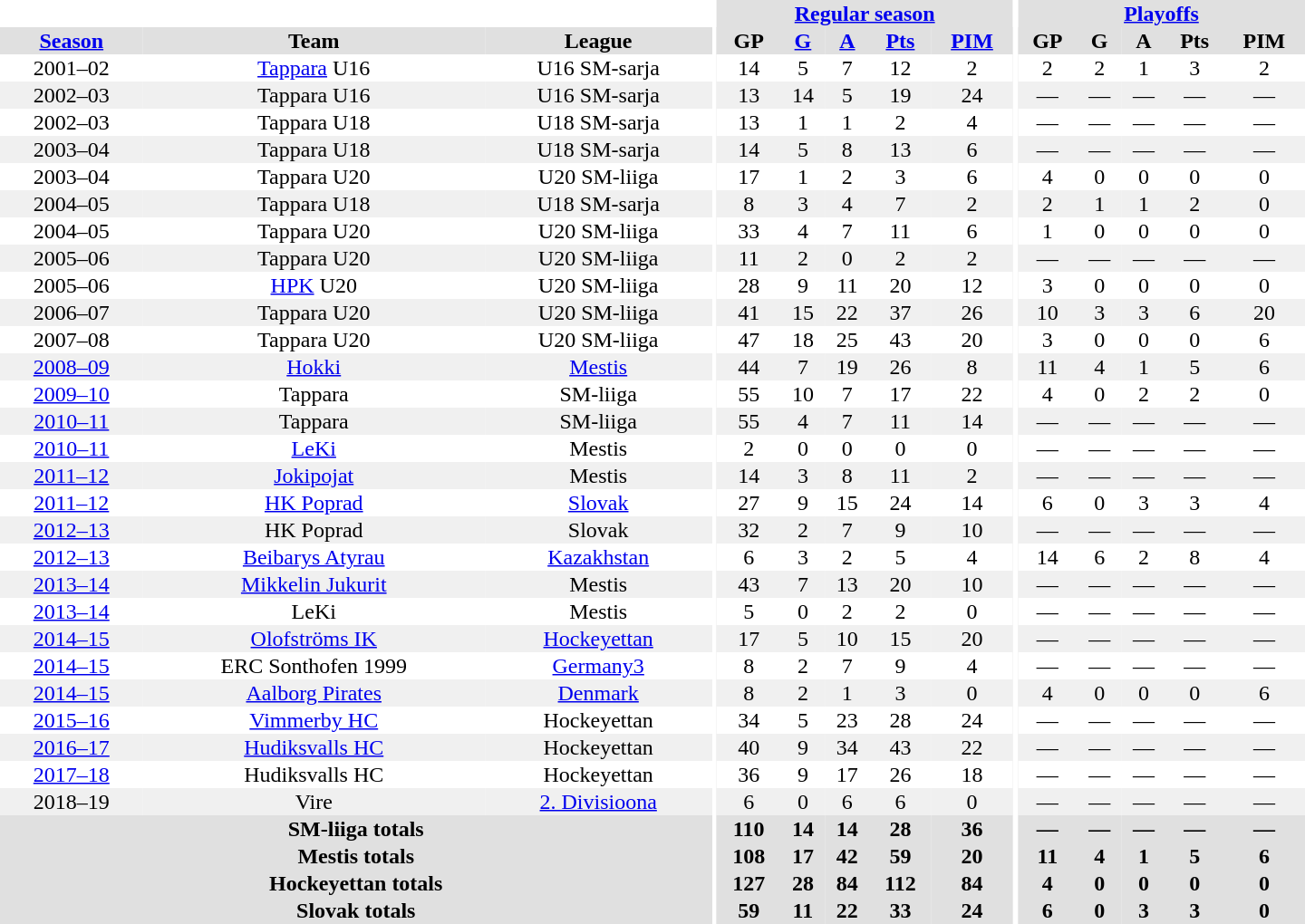<table border="0" cellpadding="1" cellspacing="0" style="text-align:center; width:60em">
<tr bgcolor="#e0e0e0">
<th colspan="3" bgcolor="#ffffff"></th>
<th rowspan="99" bgcolor="#ffffff"></th>
<th colspan="5"><a href='#'>Regular season</a></th>
<th rowspan="99" bgcolor="#ffffff"></th>
<th colspan="5"><a href='#'>Playoffs</a></th>
</tr>
<tr bgcolor="#e0e0e0">
<th><a href='#'>Season</a></th>
<th>Team</th>
<th>League</th>
<th>GP</th>
<th><a href='#'>G</a></th>
<th><a href='#'>A</a></th>
<th><a href='#'>Pts</a></th>
<th><a href='#'>PIM</a></th>
<th>GP</th>
<th>G</th>
<th>A</th>
<th>Pts</th>
<th>PIM</th>
</tr>
<tr>
<td>2001–02</td>
<td><a href='#'>Tappara</a> U16</td>
<td>U16 SM-sarja</td>
<td>14</td>
<td>5</td>
<td>7</td>
<td>12</td>
<td>2</td>
<td>2</td>
<td>2</td>
<td>1</td>
<td>3</td>
<td>2</td>
</tr>
<tr bgcolor="#f0f0f0">
<td>2002–03</td>
<td>Tappara U16</td>
<td>U16 SM-sarja</td>
<td>13</td>
<td>14</td>
<td>5</td>
<td>19</td>
<td>24</td>
<td>—</td>
<td>—</td>
<td>—</td>
<td>—</td>
<td>—</td>
</tr>
<tr>
<td>2002–03</td>
<td>Tappara U18</td>
<td>U18 SM-sarja</td>
<td>13</td>
<td>1</td>
<td>1</td>
<td>2</td>
<td>4</td>
<td>—</td>
<td>—</td>
<td>—</td>
<td>—</td>
<td>—</td>
</tr>
<tr bgcolor="#f0f0f0">
<td>2003–04</td>
<td>Tappara U18</td>
<td>U18 SM-sarja</td>
<td>14</td>
<td>5</td>
<td>8</td>
<td>13</td>
<td>6</td>
<td>—</td>
<td>—</td>
<td>—</td>
<td>—</td>
<td>—</td>
</tr>
<tr>
<td>2003–04</td>
<td>Tappara U20</td>
<td>U20 SM-liiga</td>
<td>17</td>
<td>1</td>
<td>2</td>
<td>3</td>
<td>6</td>
<td>4</td>
<td>0</td>
<td>0</td>
<td>0</td>
<td>0</td>
</tr>
<tr bgcolor="#f0f0f0">
<td>2004–05</td>
<td>Tappara U18</td>
<td>U18 SM-sarja</td>
<td>8</td>
<td>3</td>
<td>4</td>
<td>7</td>
<td>2</td>
<td>2</td>
<td>1</td>
<td>1</td>
<td>2</td>
<td>0</td>
</tr>
<tr>
<td>2004–05</td>
<td>Tappara U20</td>
<td>U20 SM-liiga</td>
<td>33</td>
<td>4</td>
<td>7</td>
<td>11</td>
<td>6</td>
<td>1</td>
<td>0</td>
<td>0</td>
<td>0</td>
<td>0</td>
</tr>
<tr bgcolor="#f0f0f0">
<td>2005–06</td>
<td>Tappara U20</td>
<td>U20 SM-liiga</td>
<td>11</td>
<td>2</td>
<td>0</td>
<td>2</td>
<td>2</td>
<td>—</td>
<td>—</td>
<td>—</td>
<td>—</td>
<td>—</td>
</tr>
<tr>
<td>2005–06</td>
<td><a href='#'>HPK</a> U20</td>
<td>U20 SM-liiga</td>
<td>28</td>
<td>9</td>
<td>11</td>
<td>20</td>
<td>12</td>
<td>3</td>
<td>0</td>
<td>0</td>
<td>0</td>
<td>0</td>
</tr>
<tr bgcolor="#f0f0f0">
<td>2006–07</td>
<td>Tappara U20</td>
<td>U20 SM-liiga</td>
<td>41</td>
<td>15</td>
<td>22</td>
<td>37</td>
<td>26</td>
<td>10</td>
<td>3</td>
<td>3</td>
<td>6</td>
<td>20</td>
</tr>
<tr>
<td>2007–08</td>
<td>Tappara U20</td>
<td>U20 SM-liiga</td>
<td>47</td>
<td>18</td>
<td>25</td>
<td>43</td>
<td>20</td>
<td>3</td>
<td>0</td>
<td>0</td>
<td>0</td>
<td>6</td>
</tr>
<tr bgcolor="#f0f0f0">
<td><a href='#'>2008–09</a></td>
<td><a href='#'>Hokki</a></td>
<td><a href='#'>Mestis</a></td>
<td>44</td>
<td>7</td>
<td>19</td>
<td>26</td>
<td>8</td>
<td>11</td>
<td>4</td>
<td>1</td>
<td>5</td>
<td>6</td>
</tr>
<tr>
<td><a href='#'>2009–10</a></td>
<td>Tappara</td>
<td>SM-liiga</td>
<td>55</td>
<td>10</td>
<td>7</td>
<td>17</td>
<td>22</td>
<td>4</td>
<td>0</td>
<td>2</td>
<td>2</td>
<td>0</td>
</tr>
<tr bgcolor="#f0f0f0">
<td><a href='#'>2010–11</a></td>
<td>Tappara</td>
<td>SM-liiga</td>
<td>55</td>
<td>4</td>
<td>7</td>
<td>11</td>
<td>14</td>
<td>—</td>
<td>—</td>
<td>—</td>
<td>—</td>
<td>—</td>
</tr>
<tr>
<td><a href='#'>2010–11</a></td>
<td><a href='#'>LeKi</a></td>
<td>Mestis</td>
<td>2</td>
<td>0</td>
<td>0</td>
<td>0</td>
<td>0</td>
<td>—</td>
<td>—</td>
<td>—</td>
<td>—</td>
<td>—</td>
</tr>
<tr bgcolor="#f0f0f0">
<td><a href='#'>2011–12</a></td>
<td><a href='#'>Jokipojat</a></td>
<td>Mestis</td>
<td>14</td>
<td>3</td>
<td>8</td>
<td>11</td>
<td>2</td>
<td>—</td>
<td>—</td>
<td>—</td>
<td>—</td>
<td>—</td>
</tr>
<tr>
<td><a href='#'>2011–12</a></td>
<td><a href='#'>HK Poprad</a></td>
<td><a href='#'>Slovak</a></td>
<td>27</td>
<td>9</td>
<td>15</td>
<td>24</td>
<td>14</td>
<td>6</td>
<td>0</td>
<td>3</td>
<td>3</td>
<td>4</td>
</tr>
<tr bgcolor="#f0f0f0">
<td><a href='#'>2012–13</a></td>
<td>HK Poprad</td>
<td>Slovak</td>
<td>32</td>
<td>2</td>
<td>7</td>
<td>9</td>
<td>10</td>
<td>—</td>
<td>—</td>
<td>—</td>
<td>—</td>
<td>—</td>
</tr>
<tr>
<td><a href='#'>2012–13</a></td>
<td><a href='#'>Beibarys Atyrau</a></td>
<td><a href='#'>Kazakhstan</a></td>
<td>6</td>
<td>3</td>
<td>2</td>
<td>5</td>
<td>4</td>
<td>14</td>
<td>6</td>
<td>2</td>
<td>8</td>
<td>4</td>
</tr>
<tr bgcolor="#f0f0f0">
<td><a href='#'>2013–14</a></td>
<td><a href='#'>Mikkelin Jukurit</a></td>
<td>Mestis</td>
<td>43</td>
<td>7</td>
<td>13</td>
<td>20</td>
<td>10</td>
<td>—</td>
<td>—</td>
<td>—</td>
<td>—</td>
<td>—</td>
</tr>
<tr>
<td><a href='#'>2013–14</a></td>
<td>LeKi</td>
<td>Mestis</td>
<td>5</td>
<td>0</td>
<td>2</td>
<td>2</td>
<td>0</td>
<td>—</td>
<td>—</td>
<td>—</td>
<td>—</td>
<td>—</td>
</tr>
<tr bgcolor="#f0f0f0">
<td><a href='#'>2014–15</a></td>
<td><a href='#'>Olofströms IK</a></td>
<td><a href='#'>Hockeyettan</a></td>
<td>17</td>
<td>5</td>
<td>10</td>
<td>15</td>
<td>20</td>
<td>—</td>
<td>—</td>
<td>—</td>
<td>—</td>
<td>—</td>
</tr>
<tr>
<td><a href='#'>2014–15</a></td>
<td>ERC Sonthofen 1999</td>
<td><a href='#'>Germany3</a></td>
<td>8</td>
<td>2</td>
<td>7</td>
<td>9</td>
<td>4</td>
<td>—</td>
<td>—</td>
<td>—</td>
<td>—</td>
<td>—</td>
</tr>
<tr bgcolor="#f0f0f0">
<td><a href='#'>2014–15</a></td>
<td><a href='#'>Aalborg Pirates</a></td>
<td><a href='#'>Denmark</a></td>
<td>8</td>
<td>2</td>
<td>1</td>
<td>3</td>
<td>0</td>
<td>4</td>
<td>0</td>
<td>0</td>
<td>0</td>
<td>6</td>
</tr>
<tr>
<td><a href='#'>2015–16</a></td>
<td><a href='#'>Vimmerby HC</a></td>
<td>Hockeyettan</td>
<td>34</td>
<td>5</td>
<td>23</td>
<td>28</td>
<td>24</td>
<td>—</td>
<td>—</td>
<td>—</td>
<td>—</td>
<td>—</td>
</tr>
<tr bgcolor="#f0f0f0">
<td><a href='#'>2016–17</a></td>
<td><a href='#'>Hudiksvalls HC</a></td>
<td>Hockeyettan</td>
<td>40</td>
<td>9</td>
<td>34</td>
<td>43</td>
<td>22</td>
<td>—</td>
<td>—</td>
<td>—</td>
<td>—</td>
<td>—</td>
</tr>
<tr>
<td><a href='#'>2017–18</a></td>
<td>Hudiksvalls HC</td>
<td>Hockeyettan</td>
<td>36</td>
<td>9</td>
<td>17</td>
<td>26</td>
<td>18</td>
<td>—</td>
<td>—</td>
<td>—</td>
<td>—</td>
<td>—</td>
</tr>
<tr bgcolor="#f0f0f0">
<td>2018–19</td>
<td>Vire</td>
<td><a href='#'>2. Divisioona</a></td>
<td>6</td>
<td>0</td>
<td>6</td>
<td>6</td>
<td>0</td>
<td>—</td>
<td>—</td>
<td>—</td>
<td>—</td>
<td>—</td>
</tr>
<tr>
</tr>
<tr ALIGN="center" bgcolor="#e0e0e0">
<th colspan="3">SM-liiga totals</th>
<th ALIGN="center">110</th>
<th ALIGN="center">14</th>
<th ALIGN="center">14</th>
<th ALIGN="center">28</th>
<th ALIGN="center">36</th>
<th ALIGN="center">—</th>
<th ALIGN="center">—</th>
<th ALIGN="center">—</th>
<th ALIGN="center">—</th>
<th ALIGN="center">—</th>
</tr>
<tr>
</tr>
<tr ALIGN="center" bgcolor="#e0e0e0">
<th colspan="3">Mestis totals</th>
<th ALIGN="center">108</th>
<th ALIGN="center">17</th>
<th ALIGN="center">42</th>
<th ALIGN="center">59</th>
<th ALIGN="center">20</th>
<th ALIGN="center">11</th>
<th ALIGN="center">4</th>
<th ALIGN="center">1</th>
<th ALIGN="center">5</th>
<th ALIGN="center">6</th>
</tr>
<tr>
</tr>
<tr ALIGN="center" bgcolor="#e0e0e0">
<th colspan="3">Hockeyettan totals</th>
<th ALIGN="center">127</th>
<th ALIGN="center">28</th>
<th ALIGN="center">84</th>
<th ALIGN="center">112</th>
<th ALIGN="center">84</th>
<th ALIGN="center">4</th>
<th ALIGN="center">0</th>
<th ALIGN="center">0</th>
<th ALIGN="center">0</th>
<th ALIGN="center">0</th>
</tr>
<tr>
</tr>
<tr ALIGN="center" bgcolor="#e0e0e0">
<th colspan="3">Slovak totals</th>
<th ALIGN="center">59</th>
<th ALIGN="center">11</th>
<th ALIGN="center">22</th>
<th ALIGN="center">33</th>
<th ALIGN="center">24</th>
<th ALIGN="center">6</th>
<th ALIGN="center">0</th>
<th ALIGN="center">3</th>
<th ALIGN="center">3</th>
<th ALIGN="center">0</th>
</tr>
</table>
